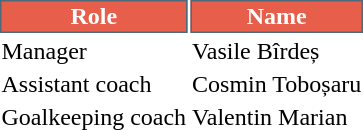<table class="toccolours">
<tr>
<th style="background:#e75e4b;color:#FFFFFF;border:1px solid #4d6a7b;">Role</th>
<th style="background:#e75e4b;color:#FFFFFF;border:1px solid #4d6a7b;">Name</th>
</tr>
<tr>
<td>Manager</td>
<td> Vasile Bîrdeș</td>
</tr>
<tr>
<td>Assistant coach</td>
<td> Cosmin Toboșaru</td>
</tr>
<tr>
<td>Goalkeeping coach</td>
<td> Valentin Marian</td>
</tr>
</table>
